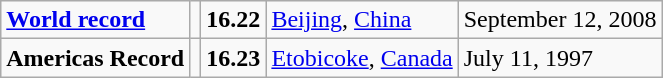<table class="wikitable">
<tr>
<td><strong><a href='#'>World record</a></strong></td>
<td></td>
<td><strong>16.22</strong></td>
<td><a href='#'>Beijing</a>, <a href='#'>China</a></td>
<td>September 12, 2008</td>
</tr>
<tr>
<td><strong>Americas Record</strong></td>
<td></td>
<td><strong>16.23</strong></td>
<td><a href='#'>Etobicoke</a>, <a href='#'>Canada</a></td>
<td>July 11, 1997</td>
</tr>
</table>
